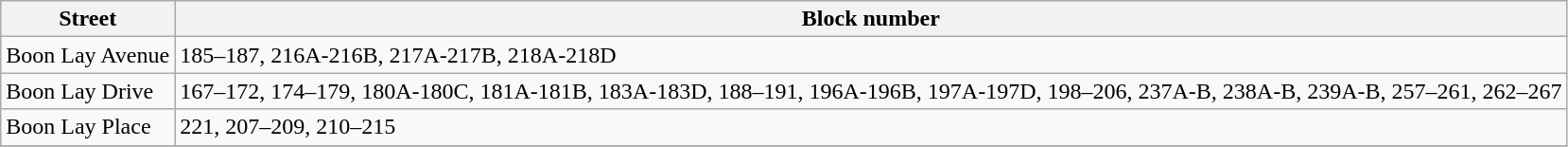<table class="wikitable">
<tr>
<th>Street</th>
<th>Block number</th>
</tr>
<tr>
<td>Boon Lay Avenue</td>
<td>185–187, 216A-216B, 217A-217B, 218A-218D</td>
</tr>
<tr>
<td>Boon Lay Drive</td>
<td>167–172, 174–179, 180A-180C, 181A-181B, 183A-183D, 188–191, 196A-196B, 197A-197D, 198–206, 237A-B, 238A-B, 239A-B, 257–261, 262–267</td>
</tr>
<tr>
<td>Boon Lay Place</td>
<td>221, 207–209, 210–215</td>
</tr>
<tr>
</tr>
</table>
